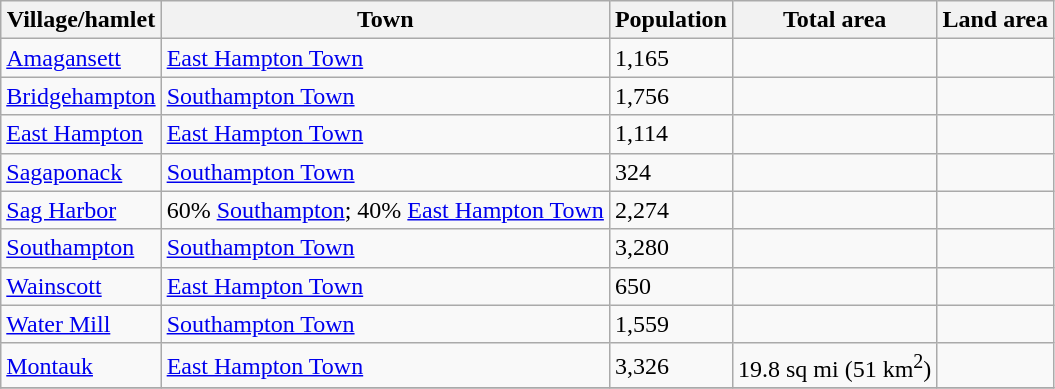<table class="wikitable" style="text-align: left;">
<tr>
<th>Village/hamlet</th>
<th>Town</th>
<th>Population</th>
<th>Total area</th>
<th>Land area</th>
</tr>
<tr>
<td><a href='#'>Amagansett</a></td>
<td><a href='#'>East Hampton Town</a></td>
<td>1,165</td>
<td></td>
<td></td>
</tr>
<tr>
<td><a href='#'>Bridgehampton</a></td>
<td><a href='#'>Southampton Town</a></td>
<td>1,756</td>
<td></td>
<td></td>
</tr>
<tr>
<td><a href='#'>East Hampton</a></td>
<td><a href='#'>East Hampton Town</a></td>
<td>1,114</td>
<td></td>
<td></td>
</tr>
<tr>
<td><a href='#'>Sagaponack</a></td>
<td><a href='#'>Southampton Town</a></td>
<td>324</td>
<td></td>
<td></td>
</tr>
<tr>
<td><a href='#'>Sag Harbor</a></td>
<td>60% <a href='#'>Southampton</a>; 40% <a href='#'>East Hampton Town</a></td>
<td>2,274</td>
<td></td>
<td></td>
</tr>
<tr>
<td><a href='#'>Southampton</a></td>
<td><a href='#'>Southampton Town</a></td>
<td>3,280</td>
<td></td>
<td></td>
</tr>
<tr>
<td><a href='#'>Wainscott</a></td>
<td><a href='#'>East Hampton Town</a></td>
<td>650</td>
<td></td>
<td></td>
</tr>
<tr>
<td><a href='#'>Water Mill</a></td>
<td><a href='#'>Southampton Town</a></td>
<td>1,559</td>
<td></td>
<td></td>
</tr>
<tr>
<td><a href='#'>Montauk</a></td>
<td><a href='#'>East Hampton Town</a></td>
<td>3,326</td>
<td>19.8 sq mi (51 km<sup>2</sup>)</td>
<td></td>
</tr>
<tr>
</tr>
</table>
